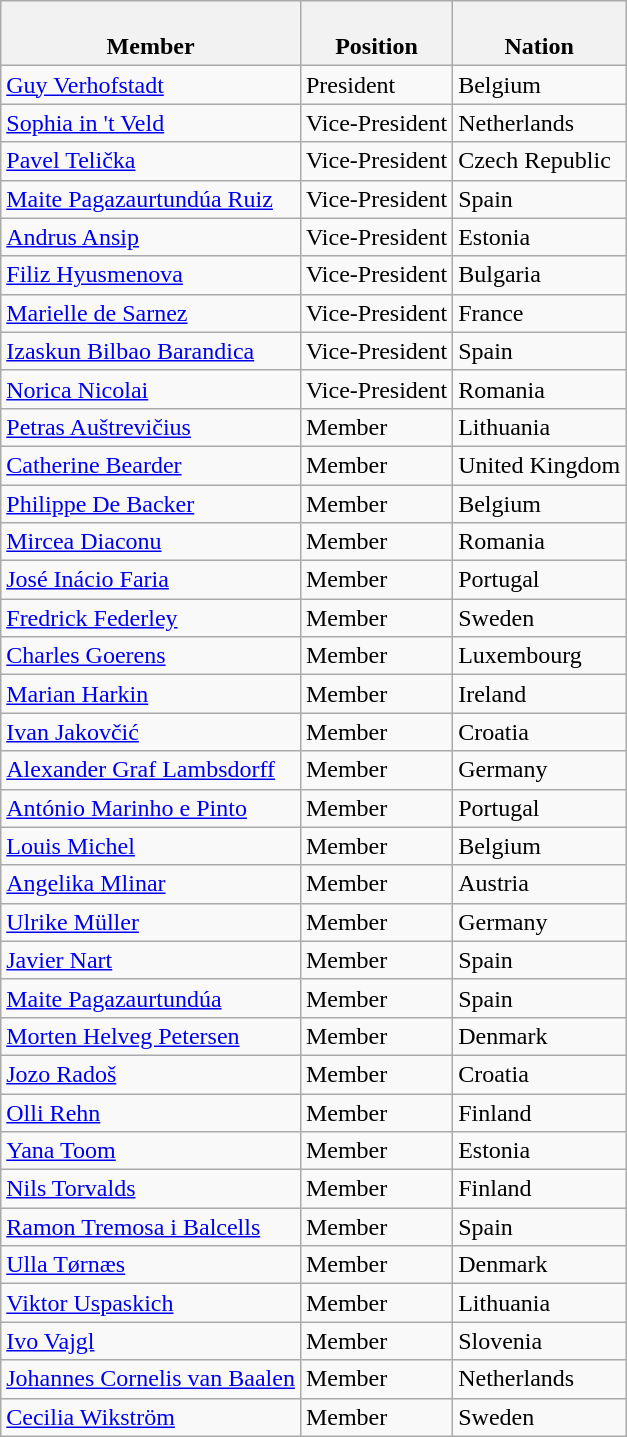<table class="wikitable sortable collapsible">
<tr>
<th><br>Member</th>
<th><br>Position</th>
<th><br>Nation</th>
</tr>
<tr>
<td><a href='#'>Guy Verhofstadt</a></td>
<td>President</td>
<td>Belgium</td>
</tr>
<tr>
<td><a href='#'>Sophia in 't Veld</a></td>
<td>Vice-President</td>
<td>Netherlands</td>
</tr>
<tr>
<td><a href='#'>Pavel Telička</a></td>
<td>Vice-President</td>
<td>Czech Republic</td>
</tr>
<tr>
<td><a href='#'>Maite Pagazaurtundúa Ruiz</a></td>
<td>Vice-President</td>
<td>Spain</td>
</tr>
<tr>
<td><a href='#'>Andrus Ansip</a></td>
<td>Vice-President</td>
<td>Estonia</td>
</tr>
<tr>
<td><a href='#'>Filiz Hyusmenova</a></td>
<td>Vice-President</td>
<td>Bulgaria</td>
</tr>
<tr>
<td><a href='#'>Marielle de Sarnez</a></td>
<td>Vice-President</td>
<td>France</td>
</tr>
<tr>
<td><a href='#'>Izaskun Bilbao Barandica</a></td>
<td>Vice-President</td>
<td>Spain</td>
</tr>
<tr>
<td><a href='#'>Norica Nicolai</a></td>
<td>Vice-President</td>
<td>Romania</td>
</tr>
<tr>
<td><a href='#'>Petras Auštrevičius</a></td>
<td>Member</td>
<td>Lithuania</td>
</tr>
<tr>
<td><a href='#'>Catherine Bearder</a></td>
<td>Member</td>
<td>United Kingdom</td>
</tr>
<tr>
<td><a href='#'>Philippe De Backer</a></td>
<td>Member</td>
<td>Belgium</td>
</tr>
<tr>
<td><a href='#'>Mircea Diaconu</a></td>
<td>Member</td>
<td>Romania</td>
</tr>
<tr>
<td><a href='#'>José Inácio Faria</a></td>
<td>Member</td>
<td>Portugal</td>
</tr>
<tr>
<td><a href='#'>Fredrick Federley</a></td>
<td>Member</td>
<td>Sweden</td>
</tr>
<tr>
<td><a href='#'>Charles Goerens</a></td>
<td>Member</td>
<td>Luxembourg</td>
</tr>
<tr>
<td><a href='#'>Marian Harkin</a></td>
<td>Member</td>
<td>Ireland</td>
</tr>
<tr>
<td><a href='#'>Ivan Jakovčić</a></td>
<td>Member</td>
<td>Croatia</td>
</tr>
<tr>
<td><a href='#'>Alexander Graf Lambsdorff</a></td>
<td>Member</td>
<td>Germany</td>
</tr>
<tr>
<td><a href='#'>António Marinho e Pinto</a></td>
<td>Member</td>
<td>Portugal</td>
</tr>
<tr>
<td><a href='#'>Louis Michel</a></td>
<td>Member</td>
<td>Belgium</td>
</tr>
<tr>
<td><a href='#'>Angelika Mlinar</a></td>
<td>Member</td>
<td>Austria</td>
</tr>
<tr>
<td><a href='#'>Ulrike Müller</a></td>
<td>Member</td>
<td>Germany</td>
</tr>
<tr>
<td><a href='#'>Javier Nart</a></td>
<td>Member</td>
<td>Spain</td>
</tr>
<tr>
<td><a href='#'>Maite Pagazaurtundúa</a></td>
<td>Member</td>
<td>Spain</td>
</tr>
<tr>
<td><a href='#'>Morten Helveg Petersen</a></td>
<td>Member</td>
<td>Denmark</td>
</tr>
<tr>
<td><a href='#'>Jozo Radoš</a></td>
<td>Member</td>
<td>Croatia</td>
</tr>
<tr>
<td><a href='#'>Olli Rehn</a></td>
<td>Member</td>
<td>Finland</td>
</tr>
<tr>
<td><a href='#'>Yana Toom</a></td>
<td>Member</td>
<td>Estonia</td>
</tr>
<tr>
<td><a href='#'>Nils Torvalds</a></td>
<td>Member</td>
<td>Finland</td>
</tr>
<tr>
<td><a href='#'>Ramon Tremosa i Balcells</a></td>
<td>Member</td>
<td>Spain</td>
</tr>
<tr>
<td><a href='#'>Ulla Tørnæs</a></td>
<td>Member</td>
<td>Denmark</td>
</tr>
<tr>
<td><a href='#'>Viktor Uspaskich</a></td>
<td>Member</td>
<td>Lithuania</td>
</tr>
<tr>
<td><a href='#'>Ivo Vajgl</a></td>
<td>Member</td>
<td>Slovenia</td>
</tr>
<tr>
<td><a href='#'>Johannes Cornelis van Baalen</a></td>
<td>Member</td>
<td>Netherlands</td>
</tr>
<tr>
<td><a href='#'>Cecilia Wikström</a></td>
<td>Member</td>
<td>Sweden</td>
</tr>
</table>
